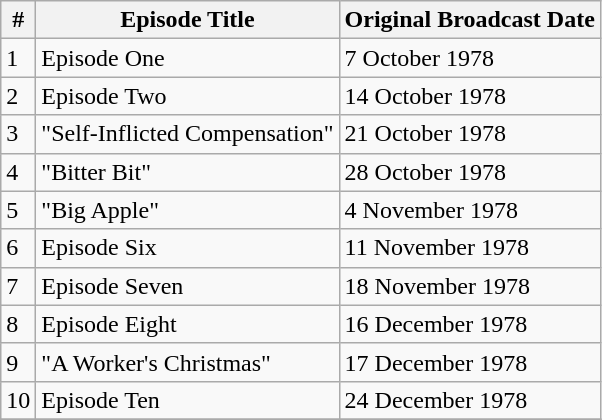<table class="wikitable">
<tr>
<th>#</th>
<th>Episode Title</th>
<th>Original Broadcast Date</th>
</tr>
<tr>
<td>1</td>
<td>Episode One</td>
<td>7 October 1978</td>
</tr>
<tr>
<td>2</td>
<td>Episode Two</td>
<td>14 October 1978</td>
</tr>
<tr>
<td>3</td>
<td>"Self-Inflicted Compensation"</td>
<td>21 October 1978</td>
</tr>
<tr>
<td>4</td>
<td>"Bitter Bit"</td>
<td>28 October 1978</td>
</tr>
<tr>
<td>5</td>
<td>"Big Apple"</td>
<td>4 November 1978</td>
</tr>
<tr>
<td>6</td>
<td>Episode Six</td>
<td>11 November 1978</td>
</tr>
<tr>
<td>7</td>
<td>Episode Seven</td>
<td>18 November 1978</td>
</tr>
<tr>
<td>8</td>
<td>Episode Eight</td>
<td>16 December 1978</td>
</tr>
<tr>
<td>9</td>
<td>"A Worker's Christmas"</td>
<td>17 December 1978</td>
</tr>
<tr>
<td>10</td>
<td>Episode Ten</td>
<td>24 December 1978</td>
</tr>
<tr>
</tr>
</table>
